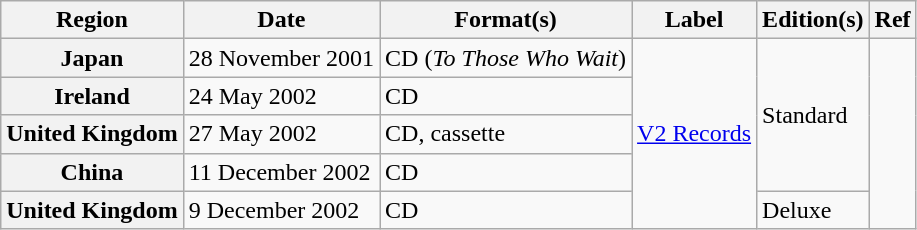<table class="wikitable plainrowheaders">
<tr>
<th scope="col">Region</th>
<th scope="col">Date</th>
<th scope="col">Format(s)</th>
<th scope="col">Label</th>
<th scope="col">Edition(s)</th>
<th scope="col">Ref</th>
</tr>
<tr>
<th scope="row">Japan</th>
<td>28 November 2001</td>
<td>CD (<em>To Those Who Wait</em>)</td>
<td rowspan="5"><a href='#'>V2 Records</a></td>
<td rowspan="4">Standard</td>
<td rowspan="5"></td>
</tr>
<tr>
<th scope="row">Ireland</th>
<td>24 May 2002</td>
<td>CD</td>
</tr>
<tr>
<th scope="row">United Kingdom</th>
<td>27 May 2002</td>
<td>CD, cassette</td>
</tr>
<tr>
<th scope="row">China</th>
<td>11 December 2002</td>
<td>CD</td>
</tr>
<tr>
<th scope="row">United Kingdom</th>
<td>9 December 2002</td>
<td>CD</td>
<td>Deluxe</td>
</tr>
</table>
